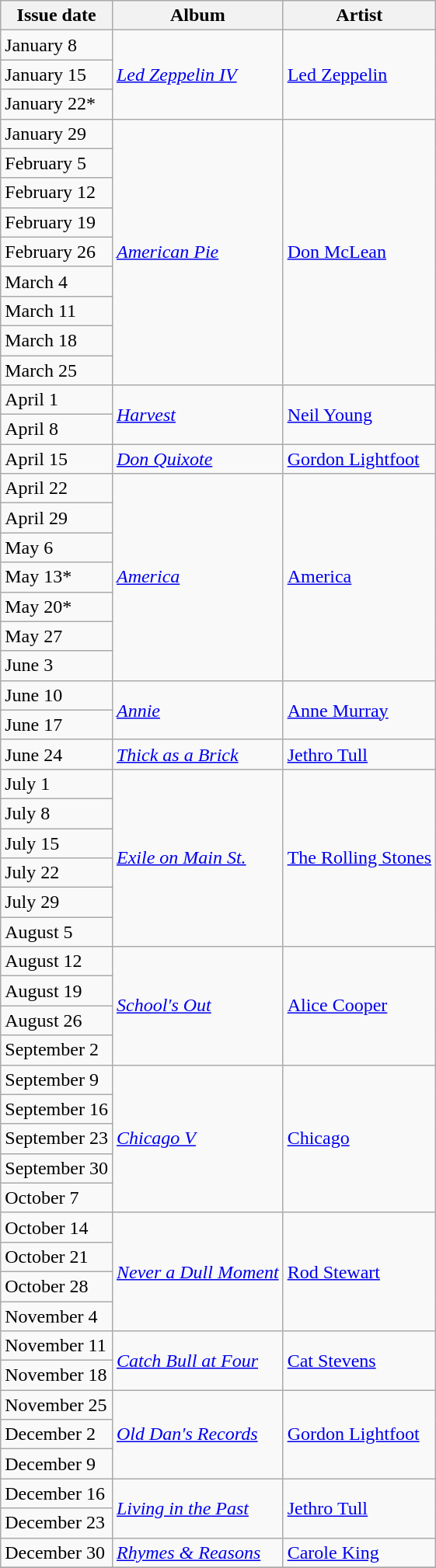<table class="wikitable sortable">
<tr>
<th>Issue date</th>
<th>Album</th>
<th>Artist</th>
</tr>
<tr>
<td>January 8</td>
<td rowspan="3"><em><a href='#'>Led Zeppelin IV</a></em></td>
<td rowspan="3"><a href='#'>Led Zeppelin</a></td>
</tr>
<tr>
<td>January 15</td>
</tr>
<tr>
<td>January 22*</td>
</tr>
<tr>
<td>January 29</td>
<td rowspan="9"><em><a href='#'>American Pie</a></em></td>
<td rowspan="9"><a href='#'>Don McLean</a></td>
</tr>
<tr>
<td>February 5</td>
</tr>
<tr>
<td>February 12</td>
</tr>
<tr>
<td>February 19</td>
</tr>
<tr>
<td>February 26</td>
</tr>
<tr>
<td>March 4</td>
</tr>
<tr>
<td>March 11</td>
</tr>
<tr>
<td>March 18</td>
</tr>
<tr>
<td>March 25</td>
</tr>
<tr>
<td>April 1</td>
<td rowspan="2"><em><a href='#'>Harvest</a></em></td>
<td rowspan="2"><a href='#'>Neil Young</a></td>
</tr>
<tr>
<td>April 8</td>
</tr>
<tr>
<td>April 15</td>
<td><em><a href='#'>Don Quixote</a></em></td>
<td><a href='#'>Gordon Lightfoot</a></td>
</tr>
<tr>
<td>April 22</td>
<td rowspan="7"><em><a href='#'>America</a></em></td>
<td rowspan="7"><a href='#'>America</a></td>
</tr>
<tr>
<td>April 29</td>
</tr>
<tr>
<td>May 6</td>
</tr>
<tr>
<td>May 13*</td>
</tr>
<tr>
<td>May 20*</td>
</tr>
<tr>
<td>May 27</td>
</tr>
<tr>
<td>June 3</td>
</tr>
<tr>
<td>June 10</td>
<td rowspan="2"><em><a href='#'>Annie</a></em></td>
<td rowspan="2"><a href='#'>Anne Murray</a></td>
</tr>
<tr>
<td>June 17</td>
</tr>
<tr>
<td>June 24</td>
<td><em><a href='#'>Thick as a Brick</a></em></td>
<td><a href='#'>Jethro Tull</a></td>
</tr>
<tr>
<td>July 1</td>
<td rowspan="6"><em><a href='#'>Exile on Main St.</a></em></td>
<td rowspan="6"><a href='#'>The Rolling Stones</a></td>
</tr>
<tr>
<td>July 8</td>
</tr>
<tr>
<td>July 15</td>
</tr>
<tr>
<td>July 22</td>
</tr>
<tr>
<td>July 29</td>
</tr>
<tr>
<td>August 5</td>
</tr>
<tr>
<td>August 12</td>
<td rowspan="4"><em><a href='#'>School's Out</a></em></td>
<td rowspan="4"><a href='#'>Alice Cooper</a></td>
</tr>
<tr>
<td>August 19</td>
</tr>
<tr>
<td>August 26</td>
</tr>
<tr>
<td>September 2</td>
</tr>
<tr>
<td>September 9</td>
<td rowspan="5"><em><a href='#'>Chicago V</a></em></td>
<td rowspan="5"><a href='#'>Chicago</a></td>
</tr>
<tr>
<td>September 16</td>
</tr>
<tr>
<td>September 23</td>
</tr>
<tr>
<td>September 30</td>
</tr>
<tr>
<td>October 7</td>
</tr>
<tr>
<td>October 14</td>
<td rowspan="4"><em><a href='#'>Never a Dull Moment</a></em></td>
<td rowspan="4"><a href='#'>Rod Stewart</a></td>
</tr>
<tr>
<td>October 21</td>
</tr>
<tr>
<td>October 28</td>
</tr>
<tr>
<td>November 4</td>
</tr>
<tr>
<td>November 11</td>
<td rowspan="2"><em><a href='#'>Catch Bull at Four</a></em></td>
<td rowspan="2"><a href='#'>Cat Stevens</a></td>
</tr>
<tr>
<td>November 18</td>
</tr>
<tr>
<td>November 25</td>
<td rowspan="3"><em><a href='#'>Old Dan's Records</a></em></td>
<td rowspan="3"><a href='#'>Gordon Lightfoot</a></td>
</tr>
<tr>
<td>December 2</td>
</tr>
<tr>
<td>December 9</td>
</tr>
<tr>
<td>December 16</td>
<td rowspan="2"><em><a href='#'>Living in the Past</a></em></td>
<td rowspan="2"><a href='#'>Jethro Tull</a></td>
</tr>
<tr>
<td>December 23</td>
</tr>
<tr>
<td>December 30</td>
<td><em><a href='#'>Rhymes & Reasons</a></em></td>
<td><a href='#'>Carole King</a></td>
</tr>
<tr>
</tr>
</table>
